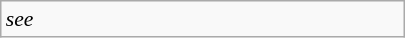<table class="wikitable floatright" style="font-size: 0.9em; width: 270px;">
<tr>
<td><em>see </em></td>
</tr>
</table>
